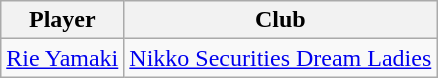<table class="wikitable">
<tr>
<th>Player</th>
<th>Club</th>
</tr>
<tr>
<td> <a href='#'>Rie Yamaki</a></td>
<td><a href='#'>Nikko Securities Dream Ladies</a></td>
</tr>
</table>
